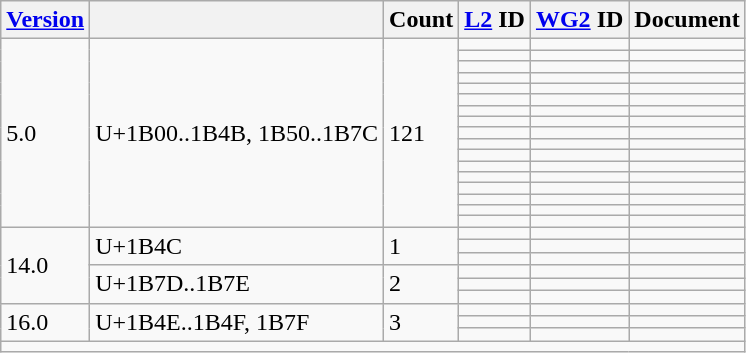<table class="wikitable collapsible sticky-header">
<tr>
<th><a href='#'>Version</a></th>
<th></th>
<th>Count</th>
<th><a href='#'>L2</a> ID</th>
<th><a href='#'>WG2</a> ID</th>
<th>Document</th>
</tr>
<tr>
<td rowspan="17">5.0</td>
<td rowspan="17">U+1B00..1B4B, 1B50..1B7C</td>
<td rowspan="17">121</td>
<td></td>
<td></td>
<td></td>
</tr>
<tr>
<td></td>
<td></td>
<td></td>
</tr>
<tr>
<td></td>
<td></td>
<td></td>
</tr>
<tr>
<td></td>
<td></td>
<td></td>
</tr>
<tr>
<td></td>
<td></td>
<td></td>
</tr>
<tr>
<td></td>
<td></td>
<td></td>
</tr>
<tr>
<td></td>
<td></td>
<td></td>
</tr>
<tr>
<td></td>
<td></td>
<td></td>
</tr>
<tr>
<td></td>
<td></td>
<td></td>
</tr>
<tr>
<td></td>
<td></td>
<td></td>
</tr>
<tr>
<td></td>
<td></td>
<td></td>
</tr>
<tr>
<td></td>
<td></td>
<td></td>
</tr>
<tr>
<td></td>
<td></td>
<td></td>
</tr>
<tr>
<td></td>
<td></td>
<td></td>
</tr>
<tr>
<td></td>
<td></td>
<td></td>
</tr>
<tr>
<td></td>
<td></td>
<td></td>
</tr>
<tr>
<td></td>
<td></td>
<td></td>
</tr>
<tr>
<td rowspan="6">14.0</td>
<td rowspan="3">U+1B4C</td>
<td rowspan="3">1</td>
<td></td>
<td></td>
<td></td>
</tr>
<tr>
<td></td>
<td></td>
<td></td>
</tr>
<tr>
<td></td>
<td></td>
<td></td>
</tr>
<tr>
<td rowspan="3">U+1B7D..1B7E</td>
<td rowspan="3">2</td>
<td></td>
<td></td>
<td></td>
</tr>
<tr>
<td></td>
<td></td>
<td></td>
</tr>
<tr>
<td></td>
<td></td>
<td></td>
</tr>
<tr>
<td rowspan="3">16.0</td>
<td rowspan="3">U+1B4E..1B4F, 1B7F</td>
<td rowspan="3">3</td>
<td></td>
<td></td>
<td></td>
</tr>
<tr>
<td></td>
<td></td>
<td></td>
</tr>
<tr>
<td></td>
<td></td>
<td></td>
</tr>
<tr class="sortbottom">
<td colspan="6"></td>
</tr>
</table>
